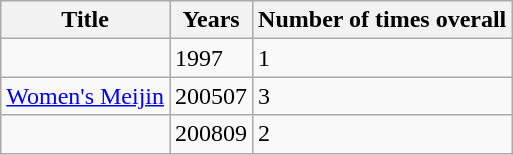<table class="wikitable">
<tr>
<th>Title</th>
<th>Years</th>
<th>Number of times overall</th>
</tr>
<tr>
<td></td>
<td>1997</td>
<td>1</td>
</tr>
<tr>
<td><a href='#'>Women's Meijin</a></td>
<td>200507</td>
<td>3</td>
</tr>
<tr>
<td></td>
<td>200809</td>
<td>2</td>
</tr>
</table>
